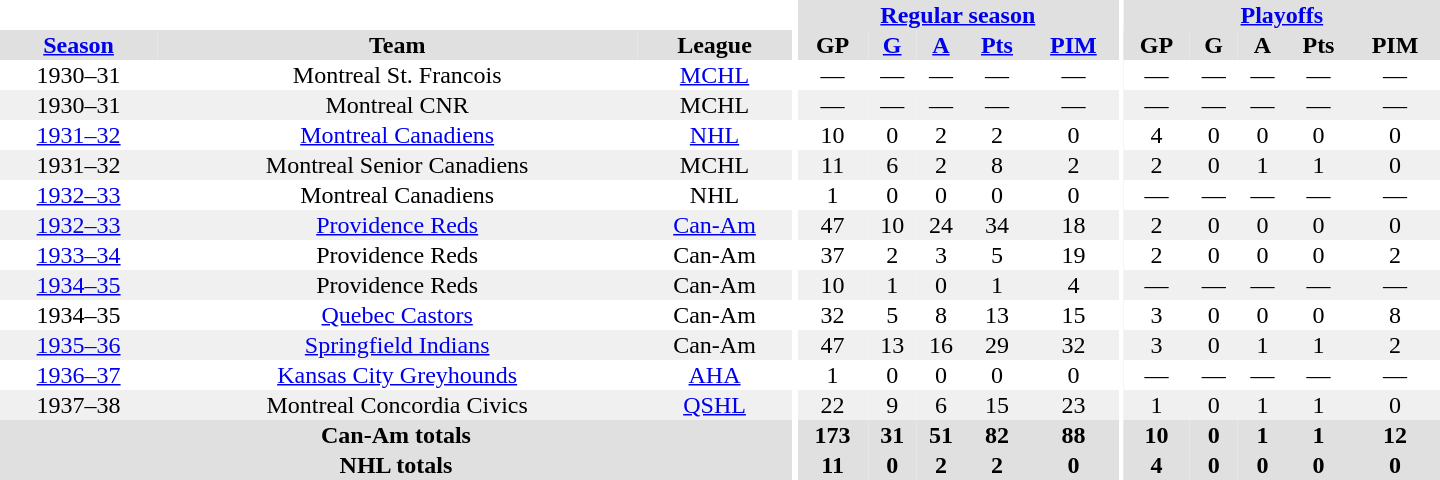<table border="0" cellpadding="1" cellspacing="0" style="text-align:center; width:60em">
<tr bgcolor="#e0e0e0">
<th colspan="3" bgcolor="#ffffff"></th>
<th rowspan="100" bgcolor="#ffffff"></th>
<th colspan="5"><a href='#'>Regular season</a></th>
<th rowspan="100" bgcolor="#ffffff"></th>
<th colspan="5"><a href='#'>Playoffs</a></th>
</tr>
<tr bgcolor="#e0e0e0">
<th><a href='#'>Season</a></th>
<th>Team</th>
<th>League</th>
<th>GP</th>
<th><a href='#'>G</a></th>
<th><a href='#'>A</a></th>
<th><a href='#'>Pts</a></th>
<th><a href='#'>PIM</a></th>
<th>GP</th>
<th>G</th>
<th>A</th>
<th>Pts</th>
<th>PIM</th>
</tr>
<tr>
<td>1930–31</td>
<td>Montreal St. Francois</td>
<td><a href='#'>MCHL</a></td>
<td>—</td>
<td>—</td>
<td>—</td>
<td>—</td>
<td>—</td>
<td>—</td>
<td>—</td>
<td>—</td>
<td>—</td>
<td>—</td>
</tr>
<tr bgcolor="#f0f0f0">
<td>1930–31</td>
<td>Montreal CNR</td>
<td>MCHL</td>
<td>—</td>
<td>—</td>
<td>—</td>
<td>—</td>
<td>—</td>
<td>—</td>
<td>—</td>
<td>—</td>
<td>—</td>
<td>—</td>
</tr>
<tr>
<td><a href='#'>1931–32</a></td>
<td><a href='#'>Montreal Canadiens</a></td>
<td><a href='#'>NHL</a></td>
<td>10</td>
<td>0</td>
<td>2</td>
<td>2</td>
<td>0</td>
<td>4</td>
<td>0</td>
<td>0</td>
<td>0</td>
<td>0</td>
</tr>
<tr bgcolor="#f0f0f0">
<td>1931–32</td>
<td>Montreal Senior Canadiens</td>
<td>MCHL</td>
<td>11</td>
<td>6</td>
<td>2</td>
<td>8</td>
<td>2</td>
<td>2</td>
<td>0</td>
<td>1</td>
<td>1</td>
<td>0</td>
</tr>
<tr>
<td><a href='#'>1932–33</a></td>
<td>Montreal Canadiens</td>
<td>NHL</td>
<td>1</td>
<td>0</td>
<td>0</td>
<td>0</td>
<td>0</td>
<td>—</td>
<td>—</td>
<td>—</td>
<td>—</td>
<td>—</td>
</tr>
<tr bgcolor="#f0f0f0">
<td><a href='#'>1932–33</a></td>
<td><a href='#'>Providence Reds</a></td>
<td><a href='#'>Can-Am</a></td>
<td>47</td>
<td>10</td>
<td>24</td>
<td>34</td>
<td>18</td>
<td>2</td>
<td>0</td>
<td>0</td>
<td>0</td>
<td>0</td>
</tr>
<tr>
<td><a href='#'>1933–34</a></td>
<td>Providence Reds</td>
<td>Can-Am</td>
<td>37</td>
<td>2</td>
<td>3</td>
<td>5</td>
<td>19</td>
<td>2</td>
<td>0</td>
<td>0</td>
<td>0</td>
<td>2</td>
</tr>
<tr bgcolor="#f0f0f0">
<td><a href='#'>1934–35</a></td>
<td>Providence Reds</td>
<td>Can-Am</td>
<td>10</td>
<td>1</td>
<td>0</td>
<td>1</td>
<td>4</td>
<td>—</td>
<td>—</td>
<td>—</td>
<td>—</td>
<td>—</td>
</tr>
<tr>
<td>1934–35</td>
<td><a href='#'>Quebec Castors</a></td>
<td>Can-Am</td>
<td>32</td>
<td>5</td>
<td>8</td>
<td>13</td>
<td>15</td>
<td>3</td>
<td>0</td>
<td>0</td>
<td>0</td>
<td>8</td>
</tr>
<tr bgcolor="#f0f0f0">
<td><a href='#'>1935–36</a></td>
<td><a href='#'>Springfield Indians</a></td>
<td>Can-Am</td>
<td>47</td>
<td>13</td>
<td>16</td>
<td>29</td>
<td>32</td>
<td>3</td>
<td>0</td>
<td>1</td>
<td>1</td>
<td>2</td>
</tr>
<tr>
<td><a href='#'>1936–37</a></td>
<td><a href='#'>Kansas City Greyhounds</a></td>
<td><a href='#'>AHA</a></td>
<td>1</td>
<td>0</td>
<td>0</td>
<td>0</td>
<td>0</td>
<td>—</td>
<td>—</td>
<td>—</td>
<td>—</td>
<td>—</td>
</tr>
<tr bgcolor="#f0f0f0">
<td>1937–38</td>
<td>Montreal Concordia Civics</td>
<td><a href='#'>QSHL</a></td>
<td>22</td>
<td>9</td>
<td>6</td>
<td>15</td>
<td>23</td>
<td>1</td>
<td>0</td>
<td>1</td>
<td>1</td>
<td>0</td>
</tr>
<tr bgcolor="#e0e0e0">
<th colspan="3">Can-Am totals</th>
<th>173</th>
<th>31</th>
<th>51</th>
<th>82</th>
<th>88</th>
<th>10</th>
<th>0</th>
<th>1</th>
<th>1</th>
<th>12</th>
</tr>
<tr bgcolor="#e0e0e0">
<th colspan="3">NHL totals</th>
<th>11</th>
<th>0</th>
<th>2</th>
<th>2</th>
<th>0</th>
<th>4</th>
<th>0</th>
<th>0</th>
<th>0</th>
<th>0</th>
</tr>
</table>
